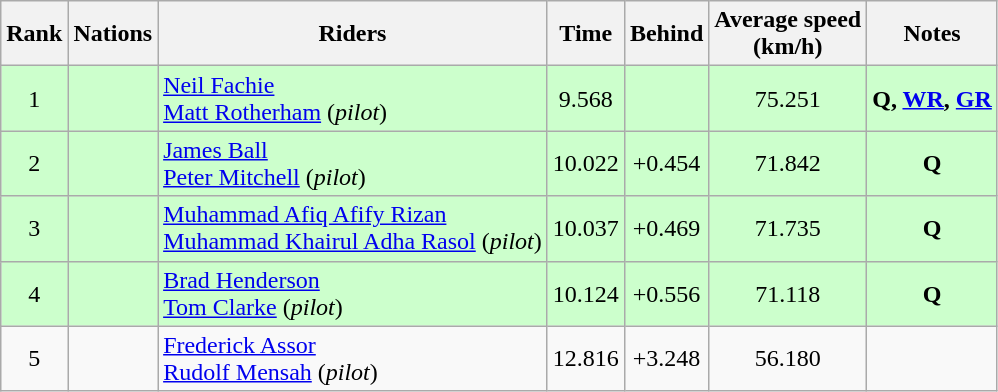<table class="wikitable sortable" style="text-align:center">
<tr>
<th>Rank</th>
<th>Nations</th>
<th>Riders</th>
<th>Time</th>
<th>Behind</th>
<th>Average speed<br>(km/h)</th>
<th>Notes</th>
</tr>
<tr bgcolor=ccffcc>
<td>1</td>
<td align="left"></td>
<td align="left"><a href='#'>Neil Fachie</a><br><a href='#'>Matt Rotherham</a> (<em>pilot</em>)</td>
<td>9.568</td>
<td></td>
<td>75.251</td>
<td><strong>Q, <a href='#'>WR</a>, <a href='#'>GR</a></strong></td>
</tr>
<tr bgcolor=ccffcc>
<td>2</td>
<td align="left"></td>
<td align="left"><a href='#'>James Ball</a><br><a href='#'>Peter Mitchell</a> (<em>pilot</em>)</td>
<td>10.022</td>
<td>+0.454</td>
<td>71.842</td>
<td><strong>Q</strong></td>
</tr>
<tr bgcolor=ccffcc>
<td>3</td>
<td align="left"></td>
<td align="left"><a href='#'>Muhammad Afiq Afify Rizan</a><br><a href='#'>Muhammad Khairul Adha Rasol</a> (<em>pilot</em>)</td>
<td>10.037</td>
<td>+0.469</td>
<td>71.735</td>
<td><strong>Q</strong></td>
</tr>
<tr bgcolor=ccffcc>
<td>4</td>
<td align="left"></td>
<td align="left"><a href='#'>Brad Henderson</a><br><a href='#'>Tom Clarke</a> (<em>pilot</em>)</td>
<td>10.124</td>
<td>+0.556</td>
<td>71.118</td>
<td><strong>Q</strong></td>
</tr>
<tr>
<td>5</td>
<td align="left"></td>
<td align="left"><a href='#'>Frederick Assor</a><br><a href='#'>Rudolf Mensah</a> (<em>pilot</em>)</td>
<td>12.816</td>
<td>+3.248</td>
<td>56.180</td>
<td></td>
</tr>
</table>
